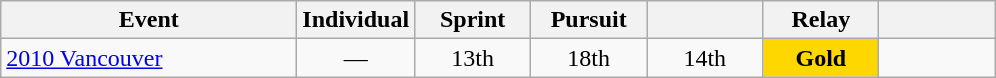<table class="wikitable" style="text-align: center;">
<tr ">
<th style="width:190px;">Event</th>
<th style="width:70px;">Individual</th>
<th style="width:70px;">Sprint</th>
<th style="width:70px;">Pursuit</th>
<th style="width:70px;"></th>
<th style="width:70px;">Relay</th>
<th style="width:70px;"></th>
</tr>
<tr>
<td align=left> <a href='#'>2010 Vancouver</a></td>
<td>—</td>
<td>13th</td>
<td>18th</td>
<td>14th</td>
<td style="background:gold;"><strong>Gold</strong></td>
<td></td>
</tr>
</table>
